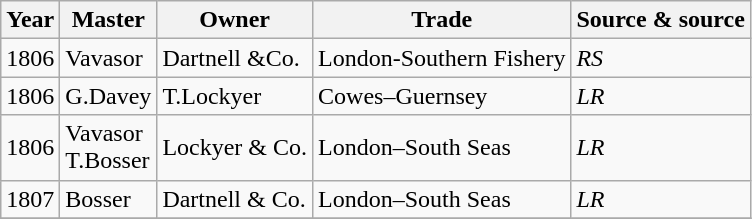<table class=" wikitable">
<tr>
<th>Year</th>
<th>Master</th>
<th>Owner</th>
<th>Trade</th>
<th>Source & source</th>
</tr>
<tr>
<td>1806</td>
<td>Vavasor</td>
<td>Dartnell &Co.</td>
<td>London-Southern Fishery</td>
<td><em>RS</em></td>
</tr>
<tr>
<td>1806</td>
<td>G.Davey</td>
<td>T.Lockyer</td>
<td>Cowes–Guernsey</td>
<td><em>LR</em></td>
</tr>
<tr>
<td>1806</td>
<td>Vavasor<br>T.Bosser</td>
<td>Lockyer & Co.</td>
<td>London–South Seas</td>
<td><em>LR</em></td>
</tr>
<tr>
<td>1807</td>
<td>Bosser</td>
<td>Dartnell & Co.</td>
<td>London–South Seas</td>
<td><em>LR</em></td>
</tr>
<tr>
</tr>
</table>
